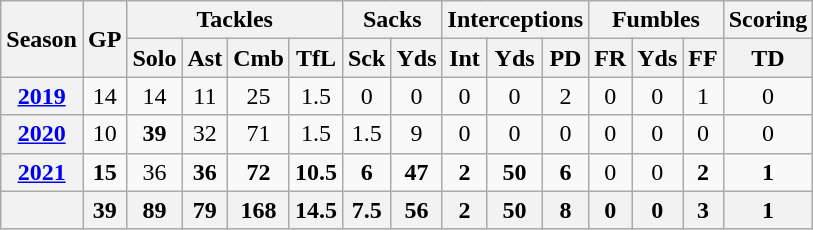<table class="wikitable" style="text-align:center;">
<tr>
<th rowspan="2">Season</th>
<th rowspan="2">GP</th>
<th colspan="4">Tackles</th>
<th colspan="2">Sacks</th>
<th colspan="3">Interceptions</th>
<th colspan="3">Fumbles</th>
<th>Scoring</th>
</tr>
<tr>
<th>Solo</th>
<th>Ast</th>
<th>Cmb</th>
<th>TfL</th>
<th>Sck</th>
<th>Yds</th>
<th>Int</th>
<th>Yds</th>
<th>PD</th>
<th>FR</th>
<th>Yds</th>
<th>FF</th>
<th>TD</th>
</tr>
<tr>
<th><a href='#'>2019</a></th>
<td>14</td>
<td>14</td>
<td>11</td>
<td>25</td>
<td>1.5</td>
<td>0</td>
<td>0</td>
<td>0</td>
<td>0</td>
<td>2</td>
<td>0</td>
<td>0</td>
<td>1</td>
<td>0</td>
</tr>
<tr>
<th><a href='#'>2020</a></th>
<td>10</td>
<td><strong>39</strong></td>
<td>32</td>
<td>71</td>
<td>1.5</td>
<td>1.5</td>
<td>9</td>
<td>0</td>
<td>0</td>
<td>0</td>
<td>0</td>
<td>0</td>
<td>0</td>
<td>0</td>
</tr>
<tr>
<th><a href='#'>2021</a></th>
<td><strong>15</strong></td>
<td>36</td>
<td><strong>36</strong></td>
<td><strong>72</strong></td>
<td><strong>10.5</strong></td>
<td><strong>6</strong></td>
<td><strong>47</strong></td>
<td><strong>2</strong></td>
<td><strong>50</strong></td>
<td><strong>6</strong></td>
<td>0</td>
<td>0</td>
<td><strong>2</strong></td>
<td><strong>1</strong></td>
</tr>
<tr>
<th></th>
<th>39</th>
<th>89</th>
<th>79</th>
<th>168</th>
<th>14.5</th>
<th>7.5</th>
<th>56</th>
<th>2</th>
<th>50</th>
<th>8</th>
<th>0</th>
<th>0</th>
<th>3</th>
<th>1</th>
</tr>
</table>
